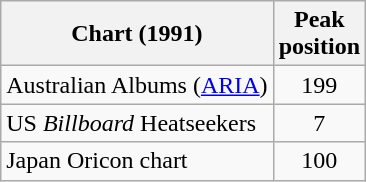<table class="wikitable">
<tr>
<th>Chart (1991)</th>
<th>Peak<br>position</th>
</tr>
<tr>
<td>Australian Albums (<a href='#'>ARIA</a>)</td>
<td align="center">199</td>
</tr>
<tr>
<td>US <em>Billboard</em> Heatseekers</td>
<td align="center">7</td>
</tr>
<tr>
<td>Japan Oricon chart</td>
<td align="center">100</td>
</tr>
</table>
